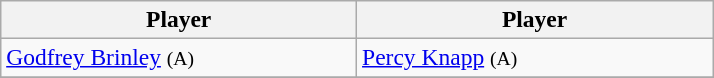<table class="wikitable" style="font-size:98%;">
<tr>
<th style="width:230px;">Player</th>
<th style="width:230px;">Player</th>
</tr>
<tr>
<td>  <a href='#'>Godfrey Brinley</a> <small>(A)</small></td>
<td> <a href='#'>Percy Knapp</a> <small>(A)</small></td>
</tr>
<tr>
</tr>
</table>
